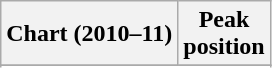<table class="wikitable sortable" border="1">
<tr>
<th>Chart (2010–11)</th>
<th>Peak<br>position</th>
</tr>
<tr>
</tr>
<tr>
</tr>
<tr>
</tr>
</table>
